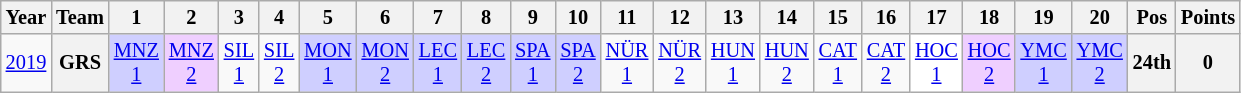<table class="wikitable" style="text-align:center; font-size:85%">
<tr>
<th>Year</th>
<th>Team</th>
<th>1</th>
<th>2</th>
<th>3</th>
<th>4</th>
<th>5</th>
<th>6</th>
<th>7</th>
<th>8</th>
<th>9</th>
<th>10</th>
<th>11</th>
<th>12</th>
<th>13</th>
<th>14</th>
<th>15</th>
<th>16</th>
<th>17</th>
<th>18</th>
<th>19</th>
<th>20</th>
<th>Pos</th>
<th>Points</th>
</tr>
<tr>
<td><a href='#'>2019</a></td>
<th nowrap>GRS</th>
<td style="background:#CFCFFF;"><a href='#'>MNZ<br>1</a><br></td>
<td style="background:#EFCFFF;"><a href='#'>MNZ<br>2</a><br></td>
<td style="background:#;"><a href='#'>SIL<br>1</a></td>
<td style="background:#;"><a href='#'>SIL<br>2</a></td>
<td style="background:#CFCFFF;"><a href='#'>MON<br>1</a><br></td>
<td style="background:#CFCFFF;"><a href='#'>MON<br>2</a><br></td>
<td style="background:#CFCFFF;"><a href='#'>LEC<br>1</a><br></td>
<td style="background:#CFCFFF;"><a href='#'>LEC<br>2</a><br></td>
<td style="background:#CFCFFF;"><a href='#'>SPA<br>1</a><br></td>
<td style="background:#CFCFFF;"><a href='#'>SPA<br>2</a><br></td>
<td style="background:#;"><a href='#'>NÜR<br>1</a></td>
<td style="background:#;"><a href='#'>NÜR<br>2</a></td>
<td style="background:#;"><a href='#'>HUN<br>1</a></td>
<td style="background:#;"><a href='#'>HUN<br>2</a></td>
<td style="background:#;"><a href='#'>CAT<br>1</a></td>
<td style="background:#;"><a href='#'>CAT<br>2</a></td>
<td style="background:#FFFFFF;"><a href='#'>HOC<br>1</a><br></td>
<td style="background:#EFCFFF;"><a href='#'>HOC<br>2</a><br></td>
<td style="background:#CFCFFF;"><a href='#'>YMC<br>1</a><br></td>
<td style="background:#CFCFFF;"><a href='#'>YMC<br>2</a><br></td>
<th>24th</th>
<th>0</th>
</tr>
</table>
